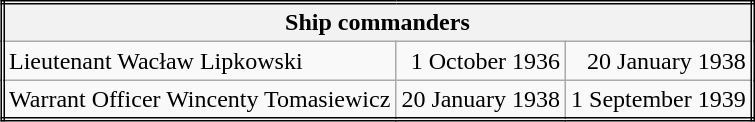<table class="wikitable" style="text-align:right; border:double; float:right; margin-left:15px;">
<tr>
<th colspan="3">Ship commanders</th>
</tr>
<tr>
<td style="text-align:left;">Lieutenant Wacław Lipkowski</td>
<td>1 October 1936</td>
<td>20 January 1938</td>
</tr>
<tr>
<td style="text-align:left;">Warrant Officer Wincenty Tomasiewicz</td>
<td>20 January 1938</td>
<td>1 September 1939</td>
</tr>
</table>
